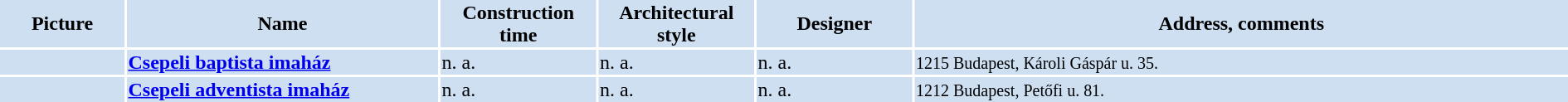<table width="100%">
<tr>
<th bgcolor="#CEDFF2" width="8%">Picture</th>
<th bgcolor="#CEDFF2" width="20%">Name</th>
<th bgcolor="#CEDFF2" width="10%">Construction time</th>
<th bgcolor="#CEDFF2" width="10%">Architectural style</th>
<th bgcolor="#CEDFF2" width="10%">Designer</th>
<th bgcolor="#CEDFF2" width="42%">Address, comments</th>
</tr>
<tr>
<td bgcolor="#CEDFF2"></td>
<td bgcolor="#CEDFF2"><strong><a href='#'>Csepeli baptista imaház</a></strong></td>
<td bgcolor="#CEDFF2">n. a.</td>
<td bgcolor="#CEDFF2">n. a.</td>
<td bgcolor="#CEDFF2">n. a.</td>
<td bgcolor="#CEDFF2"><small>1215 Budapest, Károli Gáspár u. 35. </small></td>
</tr>
<tr>
<td bgcolor="#CEDFF2"></td>
<td bgcolor="#CEDFF2"><strong><a href='#'>Csepeli adventista imaház</a></strong></td>
<td bgcolor="#CEDFF2">n. a.</td>
<td bgcolor="#CEDFF2">n. a.</td>
<td bgcolor="#CEDFF2">n. a.</td>
<td bgcolor="#CEDFF2"><small>1212 Budapest, Petőfi u. 81. </small></td>
</tr>
</table>
